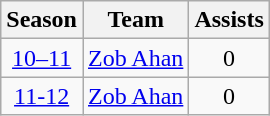<table class="wikitable" style="text-align: center;">
<tr>
<th>Season</th>
<th>Team</th>
<th>Assists</th>
</tr>
<tr>
<td><a href='#'>10–11</a></td>
<td align="left"><a href='#'>Zob Ahan</a></td>
<td>0</td>
</tr>
<tr>
<td><a href='#'>11-12</a></td>
<td align="left"><a href='#'>Zob Ahan</a></td>
<td>0</td>
</tr>
</table>
